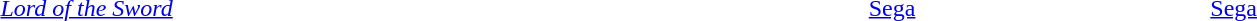<table style="width:100%;">
<tr>
<td style="width:46%;"><em><a href='#'>Lord of the Sword</a></em></td>
<td style="width:18%;"><a href='#'>Sega</a></td>
<td style="width:18%;"><a href='#'>Sega</a></td>
<td style="width:18%;"></td>
</tr>
</table>
